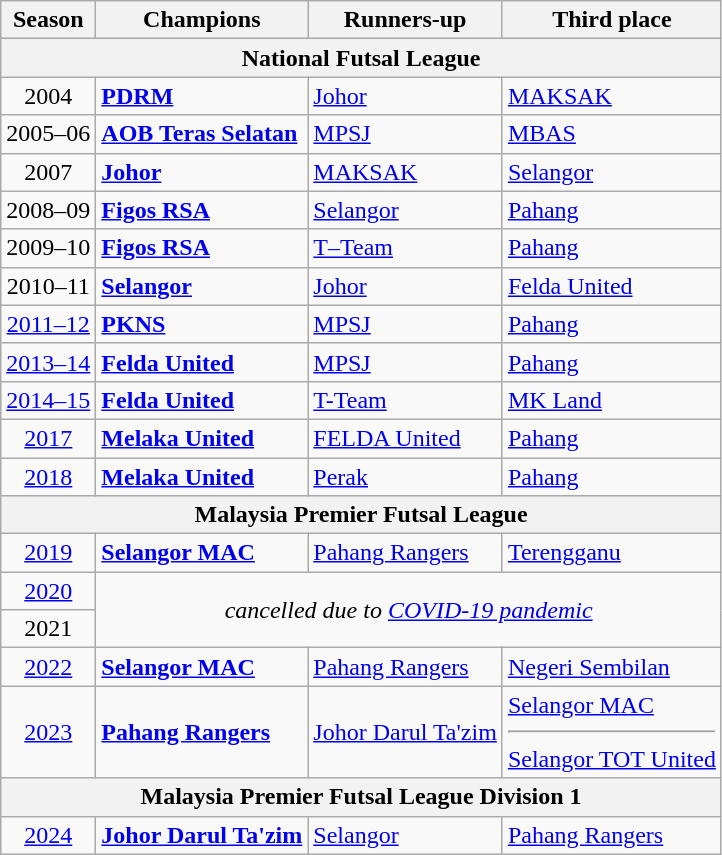<table class="wikitable">
<tr>
<th>Season</th>
<th>Champions</th>
<th>Runners-up</th>
<th>Third place</th>
</tr>
<tr>
<th colspan=4>National Futsal League</th>
</tr>
<tr>
<td align='center'>2004</td>
<td><strong><a href='#'>PDRM</a></strong></td>
<td><a href='#'>Johor</a></td>
<td><a href='#'>MAKSAK</a></td>
</tr>
<tr>
<td align='center'>2005–06</td>
<td><strong><a href='#'>AOB Teras Selatan</a></strong></td>
<td><a href='#'>MPSJ</a></td>
<td><a href='#'>MBAS</a></td>
</tr>
<tr>
<td align='center'>2007</td>
<td><strong><a href='#'>Johor</a></strong></td>
<td><a href='#'>MAKSAK</a></td>
<td><a href='#'>Selangor</a></td>
</tr>
<tr>
<td align='center'>2008–09</td>
<td><strong><a href='#'>Figos RSA</a></strong></td>
<td><a href='#'>Selangor</a></td>
<td><a href='#'>Pahang</a></td>
</tr>
<tr>
<td align='center'>2009–10</td>
<td><strong><a href='#'>Figos RSA</a></strong></td>
<td><a href='#'>T–Team</a></td>
<td><a href='#'>Pahang</a></td>
</tr>
<tr>
<td align='center'>2010–11</td>
<td><strong><a href='#'>Selangor</a></strong></td>
<td><a href='#'>Johor</a></td>
<td><a href='#'>Felda United</a></td>
</tr>
<tr>
<td align='center'><a href='#'>2011–12</a></td>
<td><strong><a href='#'>PKNS</a></strong></td>
<td><a href='#'>MPSJ</a></td>
<td><a href='#'>Pahang</a></td>
</tr>
<tr>
<td align='center'><a href='#'>2013–14</a></td>
<td><strong><a href='#'>Felda United</a></strong></td>
<td><a href='#'>MPSJ</a></td>
<td><a href='#'>Pahang</a></td>
</tr>
<tr>
<td align='center'><a href='#'>2014–15</a></td>
<td><strong><a href='#'>Felda United</a></strong></td>
<td><a href='#'>T-Team</a></td>
<td><a href='#'>MK Land</a></td>
</tr>
<tr>
<td align='center'><a href='#'>2017</a></td>
<td><strong><a href='#'>Melaka United</a></strong></td>
<td><a href='#'>FELDA United</a></td>
<td><a href='#'>Pahang</a></td>
</tr>
<tr>
<td align='center'><a href='#'>2018</a></td>
<td><strong><a href='#'>Melaka United</a></strong></td>
<td><a href='#'>Perak</a></td>
<td><a href='#'>Pahang</a></td>
</tr>
<tr>
<th colspan=4>Malaysia Premier Futsal League</th>
</tr>
<tr>
<td align='center'><a href='#'>2019</a></td>
<td><strong><a href='#'>Selangor MAC</a></strong></td>
<td><a href='#'>Pahang Rangers</a></td>
<td><a href='#'>Terengganu</a></td>
</tr>
<tr>
<td align='center'><a href='#'>2020</a></td>
<td colspan="3" rowspan="2" align='center'><em>cancelled due to <a href='#'>COVID-19 pandemic</a></em></td>
</tr>
<tr>
<td align='center'>2021</td>
</tr>
<tr>
<td align='center'><a href='#'>2022</a></td>
<td><strong><a href='#'>Selangor MAC</a></strong></td>
<td><a href='#'>Pahang Rangers</a></td>
<td><a href='#'>Negeri Sembilan</a></td>
</tr>
<tr>
<td align='center'><a href='#'>2023</a></td>
<td><strong><a href='#'>Pahang Rangers</a></strong></td>
<td><a href='#'>Johor Darul Ta'zim</a></td>
<td><a href='#'>Selangor MAC</a> <hr> <a href='#'>Selangor TOT United</a></td>
</tr>
<tr>
<th colspan=4>Malaysia Premier Futsal League Division 1</th>
</tr>
<tr>
<td align='center'><a href='#'>2024</a></td>
<td><strong><a href='#'>Johor Darul Ta'zim</a></strong></td>
<td><a href='#'>Selangor</a></td>
<td><a href='#'>Pahang Rangers</a></td>
</tr>
</table>
